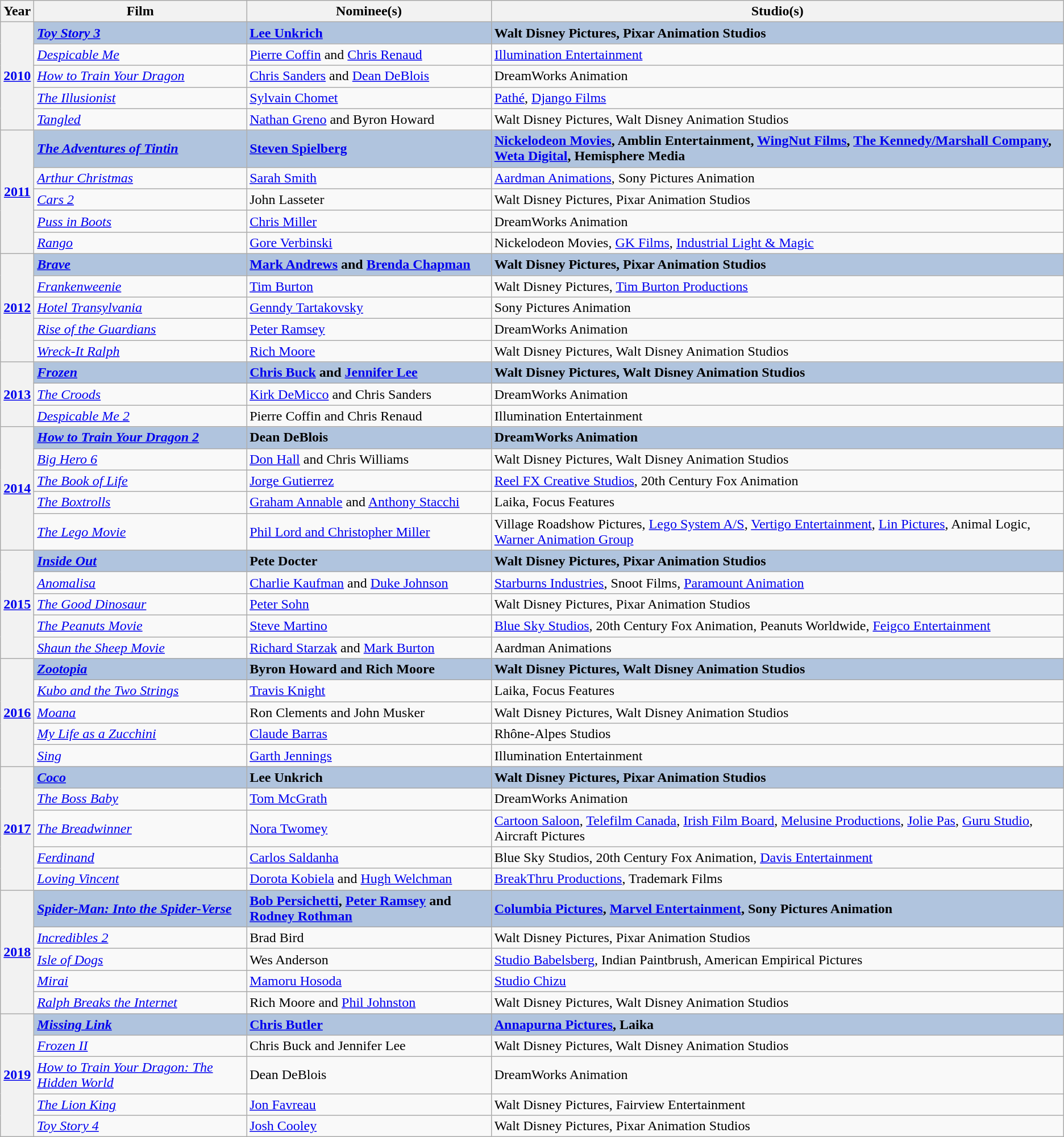<table class="wikitable sortable">
<tr>
<th>Year</th>
<th>Film</th>
<th>Nominee(s)</th>
<th>Studio(s)</th>
</tr>
<tr>
<th rowspan="5" style="text-align:center;"><a href='#'>2010</a></th>
<td style="background:#B0C4DE;"><strong><em><a href='#'>Toy Story 3</a></em></strong></td>
<td style="background:#B0C4DE;"><strong><a href='#'>Lee Unkrich</a></strong></td>
<td style="background:#B0C4DE;"><strong>Walt Disney Pictures, Pixar Animation Studios</strong></td>
</tr>
<tr>
<td><em><a href='#'>Despicable Me</a></em></td>
<td><a href='#'>Pierre Coffin</a> and <a href='#'>Chris Renaud</a></td>
<td><a href='#'>Illumination Entertainment</a></td>
</tr>
<tr>
<td><em><a href='#'>How to Train Your Dragon</a></em></td>
<td><a href='#'>Chris Sanders</a> and <a href='#'>Dean DeBlois</a></td>
<td>DreamWorks Animation</td>
</tr>
<tr>
<td><em><a href='#'>The Illusionist</a></em></td>
<td><a href='#'>Sylvain Chomet</a></td>
<td><a href='#'>Pathé</a>, <a href='#'>Django Films</a></td>
</tr>
<tr>
<td><em><a href='#'>Tangled</a></em></td>
<td><a href='#'>Nathan Greno</a> and Byron Howard</td>
<td>Walt Disney Pictures, Walt Disney Animation Studios</td>
</tr>
<tr>
<th rowspan="5" style="text-align:center;"><a href='#'>2011</a></th>
<td style="background:#B0C4DE;"><strong><em><a href='#'>The Adventures of Tintin</a></em></strong></td>
<td style="background:#B0C4DE;"><strong><a href='#'>Steven Spielberg</a></strong></td>
<td style="background:#B0C4DE;"><strong><a href='#'>Nickelodeon Movies</a>, Amblin Entertainment, <a href='#'>WingNut Films</a>, <a href='#'>The Kennedy/Marshall Company</a>, <a href='#'>Weta Digital</a>, Hemisphere Media</strong></td>
</tr>
<tr>
<td><em><a href='#'>Arthur Christmas</a></em></td>
<td><a href='#'>Sarah Smith</a></td>
<td><a href='#'>Aardman Animations</a>, Sony Pictures Animation</td>
</tr>
<tr>
<td><em><a href='#'>Cars 2</a></em></td>
<td>John Lasseter</td>
<td>Walt Disney Pictures, Pixar Animation Studios</td>
</tr>
<tr>
<td><em><a href='#'>Puss in Boots</a></em></td>
<td><a href='#'>Chris Miller</a></td>
<td>DreamWorks Animation</td>
</tr>
<tr>
<td><em><a href='#'>Rango</a></em></td>
<td><a href='#'>Gore Verbinski</a></td>
<td>Nickelodeon Movies, <a href='#'>GK Films</a>, <a href='#'>Industrial Light & Magic</a></td>
</tr>
<tr>
<th rowspan="5" style="text-align:center;"><a href='#'>2012</a></th>
<td style="background:#B0C4DE;"><strong><em><a href='#'>Brave</a></em></strong></td>
<td style="background:#B0C4DE;"><strong><a href='#'>Mark Andrews</a> and <a href='#'>Brenda Chapman</a></strong></td>
<td style="background:#B0C4DE;"><strong>Walt Disney Pictures, Pixar Animation Studios</strong></td>
</tr>
<tr>
<td><em><a href='#'>Frankenweenie</a></em></td>
<td><a href='#'>Tim Burton</a></td>
<td>Walt Disney Pictures, <a href='#'>Tim Burton Productions</a></td>
</tr>
<tr>
<td><em><a href='#'>Hotel Transylvania</a></em></td>
<td><a href='#'>Genndy Tartakovsky</a></td>
<td>Sony Pictures Animation</td>
</tr>
<tr>
<td><em><a href='#'>Rise of the Guardians</a></em></td>
<td><a href='#'>Peter Ramsey</a></td>
<td>DreamWorks Animation</td>
</tr>
<tr>
<td><em><a href='#'>Wreck-It Ralph</a></em></td>
<td><a href='#'>Rich Moore</a></td>
<td>Walt Disney Pictures, Walt Disney Animation Studios</td>
</tr>
<tr>
<th rowspan="3" style="text-align:center;"><a href='#'>2013</a></th>
<td style="background:#B0C4DE;"><strong><em><a href='#'>Frozen</a></em></strong></td>
<td style="background:#B0C4DE;"><strong><a href='#'>Chris Buck</a> and <a href='#'>Jennifer Lee</a></strong></td>
<td style="background:#B0C4DE;"><strong>Walt Disney Pictures, Walt Disney Animation Studios</strong></td>
</tr>
<tr>
<td><em><a href='#'>The Croods</a></em></td>
<td><a href='#'>Kirk DeMicco</a> and Chris Sanders</td>
<td>DreamWorks Animation</td>
</tr>
<tr>
<td><em><a href='#'>Despicable Me 2</a></em></td>
<td>Pierre Coffin and Chris Renaud</td>
<td>Illumination Entertainment</td>
</tr>
<tr>
<th rowspan="5" style="text-align:center;"><a href='#'>2014</a></th>
<td style="background:#B0C4DE;"><strong><em><a href='#'>How to Train Your Dragon 2</a></em></strong></td>
<td style="background:#B0C4DE;"><strong>Dean DeBlois</strong></td>
<td style="background:#B0C4DE;"><strong>DreamWorks Animation</strong></td>
</tr>
<tr>
<td><em><a href='#'>Big Hero 6</a></em></td>
<td><a href='#'>Don Hall</a> and Chris Williams</td>
<td>Walt Disney Pictures, Walt Disney Animation Studios</td>
</tr>
<tr>
<td><em><a href='#'>The Book of Life</a></em></td>
<td><a href='#'>Jorge Gutierrez</a></td>
<td><a href='#'>Reel FX Creative Studios</a>, 20th Century Fox Animation</td>
</tr>
<tr>
<td><em><a href='#'>The Boxtrolls</a></em></td>
<td><a href='#'>Graham Annable</a> and <a href='#'>Anthony Stacchi</a></td>
<td>Laika, Focus Features</td>
</tr>
<tr>
<td><em><a href='#'>The Lego Movie</a></em></td>
<td><a href='#'>Phil Lord and Christopher Miller</a></td>
<td>Village Roadshow Pictures, <a href='#'>Lego System A/S</a>, <a href='#'>Vertigo Entertainment</a>, <a href='#'>Lin Pictures</a>, Animal Logic, <a href='#'>Warner Animation Group</a></td>
</tr>
<tr>
<th rowspan="5" style="text-align:center;"><a href='#'>2015</a></th>
<td style="background:#B0C4DE;"><strong><em><a href='#'>Inside Out</a></em></strong></td>
<td style="background:#B0C4DE;"><strong>Pete Docter</strong></td>
<td style="background:#B0C4DE;"><strong>Walt Disney Pictures, Pixar Animation Studios</strong></td>
</tr>
<tr>
<td><em><a href='#'>Anomalisa</a></em></td>
<td><a href='#'>Charlie Kaufman</a> and <a href='#'>Duke Johnson</a></td>
<td><a href='#'>Starburns Industries</a>, Snoot Films, <a href='#'>Paramount Animation</a></td>
</tr>
<tr>
<td><em><a href='#'>The Good Dinosaur</a></em></td>
<td><a href='#'>Peter Sohn</a></td>
<td>Walt Disney Pictures, Pixar Animation Studios</td>
</tr>
<tr>
<td><em><a href='#'>The Peanuts Movie</a></em></td>
<td><a href='#'>Steve Martino</a></td>
<td><a href='#'>Blue Sky Studios</a>, 20th Century Fox Animation, Peanuts Worldwide, <a href='#'>Feigco Entertainment</a></td>
</tr>
<tr>
<td><em><a href='#'>Shaun the Sheep Movie</a></em></td>
<td><a href='#'>Richard Starzak</a> and <a href='#'>Mark Burton</a></td>
<td>Aardman Animations</td>
</tr>
<tr>
<th rowspan="5" style="text-align:center;"><a href='#'>2016</a></th>
<td style="background:#B0C4DE;"><strong><em><a href='#'>Zootopia</a></em></strong></td>
<td style="background:#B0C4DE;"><strong>Byron Howard and Rich Moore</strong></td>
<td style="background:#B0C4DE;"><strong>Walt Disney Pictures, Walt Disney Animation Studios</strong></td>
</tr>
<tr>
<td><em><a href='#'>Kubo and the Two Strings</a></em></td>
<td><a href='#'>Travis Knight</a></td>
<td>Laika, Focus Features</td>
</tr>
<tr>
<td><em><a href='#'>Moana</a></em></td>
<td>Ron Clements and John Musker</td>
<td>Walt Disney Pictures, Walt Disney Animation Studios</td>
</tr>
<tr>
<td><em><a href='#'>My Life as a Zucchini</a></em></td>
<td><a href='#'>Claude Barras</a></td>
<td>Rhône-Alpes Studios</td>
</tr>
<tr>
<td><em><a href='#'>Sing</a></em></td>
<td><a href='#'>Garth Jennings</a></td>
<td>Illumination Entertainment</td>
</tr>
<tr>
<th rowspan="5" style="text-align:center;"><a href='#'>2017</a></th>
<td style="background:#B0C4DE;"><strong><em><a href='#'>Coco</a></em></strong></td>
<td style="background:#B0C4DE;"><strong>Lee Unkrich</strong></td>
<td style="background:#B0C4DE;"><strong>Walt Disney Pictures, Pixar Animation Studios</strong></td>
</tr>
<tr>
<td><em><a href='#'>The Boss Baby</a></em></td>
<td><a href='#'>Tom McGrath</a></td>
<td>DreamWorks Animation</td>
</tr>
<tr>
<td><em><a href='#'>The Breadwinner</a></em></td>
<td><a href='#'>Nora Twomey</a></td>
<td><a href='#'>Cartoon Saloon</a>, <a href='#'>Telefilm Canada</a>, <a href='#'>Irish Film Board</a>, <a href='#'>Melusine Productions</a>, <a href='#'>Jolie Pas</a>, <a href='#'>Guru Studio</a>, Aircraft Pictures</td>
</tr>
<tr>
<td><em><a href='#'>Ferdinand</a></em></td>
<td><a href='#'>Carlos Saldanha</a></td>
<td>Blue Sky Studios, 20th Century Fox Animation, <a href='#'>Davis Entertainment</a></td>
</tr>
<tr>
<td><em><a href='#'>Loving Vincent</a></em></td>
<td><a href='#'>Dorota Kobiela</a> and <a href='#'>Hugh Welchman</a></td>
<td><a href='#'>BreakThru Productions</a>, Trademark Films</td>
</tr>
<tr>
<th rowspan="5" style="text-align:center;"><a href='#'>2018</a></th>
<td style="background:#B0C4DE;"><strong><em><a href='#'>Spider-Man: Into the Spider-Verse</a></em></strong></td>
<td style="background:#B0C4DE;"><strong><a href='#'>Bob Persichetti</a>, <a href='#'>Peter Ramsey</a> and <a href='#'>Rodney Rothman</a></strong></td>
<td style="background:#B0C4DE;"><strong><a href='#'>Columbia Pictures</a>, <a href='#'>Marvel Entertainment</a>, Sony Pictures Animation</strong></td>
</tr>
<tr>
<td><em><a href='#'>Incredibles 2</a></em></td>
<td>Brad Bird</td>
<td>Walt Disney Pictures, Pixar Animation Studios</td>
</tr>
<tr>
<td><em><a href='#'>Isle of Dogs</a></em></td>
<td>Wes Anderson</td>
<td><a href='#'>Studio Babelsberg</a>, Indian Paintbrush, American Empirical Pictures</td>
</tr>
<tr>
<td><em><a href='#'>Mirai</a></em></td>
<td><a href='#'>Mamoru Hosoda</a></td>
<td><a href='#'>Studio Chizu</a></td>
</tr>
<tr>
<td><em><a href='#'>Ralph Breaks the Internet</a></em></td>
<td>Rich Moore and <a href='#'>Phil Johnston</a></td>
<td>Walt Disney Pictures, Walt Disney Animation Studios</td>
</tr>
<tr>
<th rowspan="5" style="text-align:center;"><a href='#'>2019</a></th>
<td style="background:#B0C4DE;"><strong><em><a href='#'>Missing Link</a></em></strong></td>
<td style="background:#B0C4DE;"><strong><a href='#'>Chris Butler</a></strong></td>
<td style="background:#B0C4DE;"><strong><a href='#'>Annapurna Pictures</a>, Laika</strong></td>
</tr>
<tr>
<td><em><a href='#'>Frozen II</a></em></td>
<td>Chris Buck and Jennifer Lee</td>
<td>Walt Disney Pictures, Walt Disney Animation Studios</td>
</tr>
<tr>
<td><em><a href='#'>How to Train Your Dragon: The Hidden World</a></em></td>
<td>Dean DeBlois</td>
<td>DreamWorks Animation</td>
</tr>
<tr>
<td><em><a href='#'>The Lion King</a></em></td>
<td><a href='#'>Jon Favreau</a></td>
<td>Walt Disney Pictures, Fairview Entertainment</td>
</tr>
<tr>
<td><em><a href='#'>Toy Story 4</a></em></td>
<td><a href='#'>Josh Cooley</a></td>
<td>Walt Disney Pictures, Pixar Animation Studios</td>
</tr>
</table>
